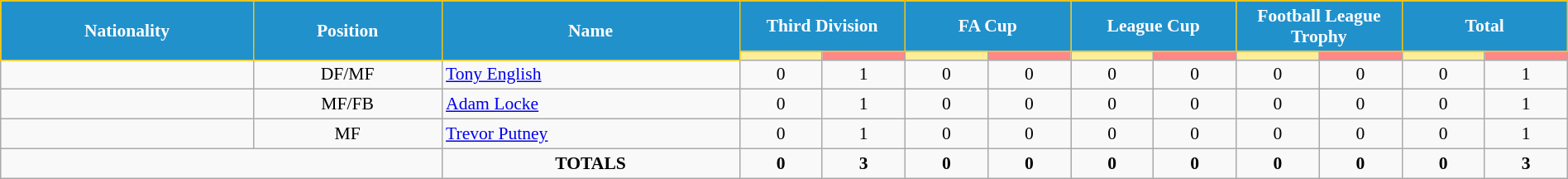<table class="wikitable" style="text-align:center; font-size:90%; width:100%;">
<tr>
<th rowspan="2" style="background:#2191CC; color:white; border:1px solid #F7C408; text-align:center;">Nationality</th>
<th rowspan="2" style="background:#2191CC; color:white; border:1px solid #F7C408; text-align:center;">Position</th>
<th rowspan="2" style="background:#2191CC; color:white; border:1px solid #F7C408; text-align:center;">Name</th>
<th colspan="2" style="background:#2191CC; color:white; border:1px solid #F7C408; text-align:center;">Third Division</th>
<th colspan="2" style="background:#2191CC; color:white; border:1px solid #F7C408; text-align:center;">FA Cup</th>
<th colspan="2" style="background:#2191CC; color:white; border:1px solid #F7C408; text-align:center;">League Cup</th>
<th colspan="2" style="background:#2191CC; color:white; border:1px solid #F7C408; text-align:center;">Football League Trophy</th>
<th colspan="2" style="background:#2191CC; color:white; border:1px solid #F7C408; text-align:center;">Total</th>
</tr>
<tr>
<th width=60 style="background: #FFEE99"></th>
<th width=60 style="background: #FF8888"></th>
<th width=60 style="background: #FFEE99"></th>
<th width=60 style="background: #FF8888"></th>
<th width=60 style="background: #FFEE99"></th>
<th width=60 style="background: #FF8888"></th>
<th width=60 style="background: #FFEE99"></th>
<th width=60 style="background: #FF8888"></th>
<th width=60 style="background: #FFEE99"></th>
<th width=60 style="background: #FF8888"></th>
</tr>
<tr>
<td></td>
<td>DF/MF</td>
<td align="left"><a href='#'>Tony English</a></td>
<td>0</td>
<td>1</td>
<td>0</td>
<td>0</td>
<td>0</td>
<td>0</td>
<td>0</td>
<td>0</td>
<td>0</td>
<td>1</td>
</tr>
<tr>
<td></td>
<td>MF/FB</td>
<td align="left"><a href='#'>Adam Locke</a></td>
<td>0</td>
<td>1</td>
<td>0</td>
<td>0</td>
<td>0</td>
<td>0</td>
<td>0</td>
<td>0</td>
<td>0</td>
<td>1</td>
</tr>
<tr>
<td></td>
<td>MF</td>
<td align="left"><a href='#'>Trevor Putney</a></td>
<td>0</td>
<td>1</td>
<td>0</td>
<td>0</td>
<td>0</td>
<td>0</td>
<td>0</td>
<td>0</td>
<td>0</td>
<td>1</td>
</tr>
<tr>
<td colspan="2"></td>
<td><strong>TOTALS</strong></td>
<td><strong>0</strong></td>
<td><strong>3</strong></td>
<td><strong>0</strong></td>
<td><strong>0</strong></td>
<td><strong>0</strong></td>
<td><strong>0</strong></td>
<td><strong>0</strong></td>
<td><strong>0</strong></td>
<td><strong>0</strong></td>
<td><strong>3</strong></td>
</tr>
</table>
